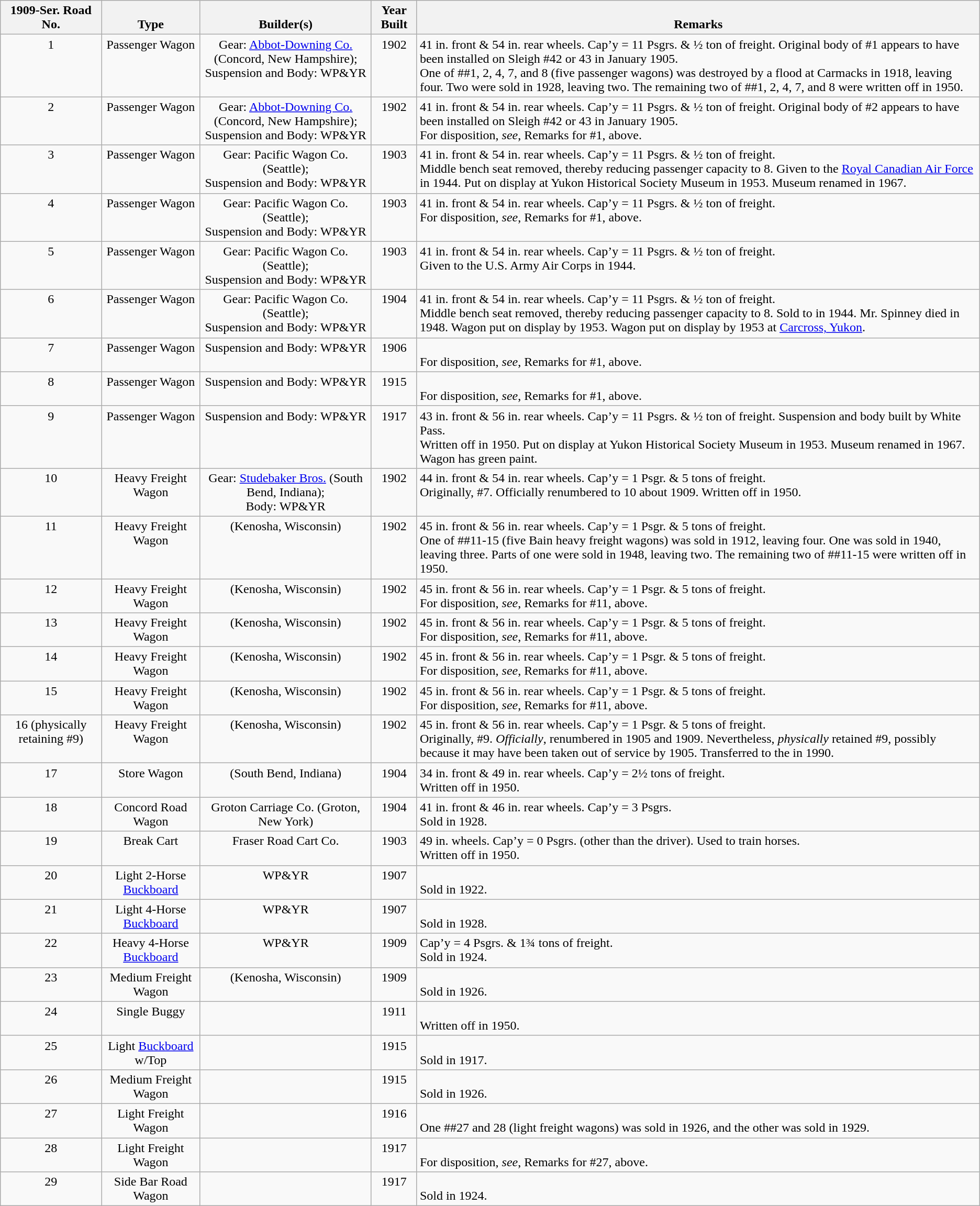<table class="wikitable">
<tr valign=bottom>
<th>1909-Ser. Road No.</th>
<th>Type</th>
<th>Builder(s)</th>
<th>Year Built</th>
<th>Remarks<br></th>
</tr>
<tr align=center valign=top>
<td>1</td>
<td>Passenger Wagon</td>
<td>Gear: <a href='#'>Abbot-Downing Co.</a> (Concord, New Hampshire);<br>Suspension and Body: WP&YR</td>
<td>1902</td>
<td align=left>41 in. front & 54 in. rear wheels.  Cap’y = 11 Psgrs. & ½ ton of freight.  Original body of #1 appears to have been installed on Sleigh #42 or 43 in January 1905.<br>One of ##1, 2, 4, 7, and 8 (five passenger wagons) was destroyed by a flood at Carmacks in 1918, leaving four.  Two were sold in 1928, leaving two.  The remaining two of ##1, 2, 4, 7, and 8 were written off in 1950.<br></td>
</tr>
<tr align=center valign=top>
<td>2</td>
<td>Passenger Wagon</td>
<td>Gear: <a href='#'>Abbot-Downing Co.</a> (Concord, New Hampshire);<br>Suspension and Body: WP&YR</td>
<td>1902</td>
<td align=left>41 in. front & 54 in. rear wheels.  Cap’y = 11 Psgrs. & ½ ton of freight.  Original body of #2 appears to have been installed on Sleigh #42 or 43 in January 1905.<br>For disposition, <em>see</em>, Remarks for #1, above.<br></td>
</tr>
<tr align=center valign=top>
<td>3</td>
<td>Passenger Wagon</td>
<td>Gear: Pacific Wagon Co. (Seattle);<br>Suspension and Body: WP&YR</td>
<td>1903</td>
<td align=left>41 in. front & 54 in. rear wheels.  Cap’y = 11 Psgrs. & ½ ton of freight.<br>Middle bench seat removed, thereby reducing passenger capacity to 8.  Given to the <a href='#'>Royal Canadian Air Force</a> in 1944.  Put on display at Yukon Historical Society Museum in 1953.  Museum renamed  in 1967.<br></td>
</tr>
<tr align=center valign=top>
<td>4</td>
<td>Passenger Wagon</td>
<td>Gear: Pacific Wagon Co. (Seattle);<br>Suspension and Body: WP&YR</td>
<td>1903</td>
<td align=left>41 in. front & 54 in. rear wheels.  Cap’y = 11 Psgrs. & ½ ton of freight.<br>For disposition, <em>see</em>, Remarks for #1, above.<br></td>
</tr>
<tr align=center valign=top>
<td>5</td>
<td>Passenger Wagon</td>
<td>Gear: Pacific Wagon Co. (Seattle);<br>Suspension and Body: WP&YR</td>
<td>1903</td>
<td align=left>41 in. front & 54 in. rear wheels.  Cap’y = 11 Psgrs. & ½ ton of freight.<br>Given to the U.S. Army Air Corps in 1944.<br></td>
</tr>
<tr align=center valign=top>
<td>6</td>
<td>Passenger Wagon</td>
<td>Gear: Pacific Wagon Co. (Seattle);<br>Suspension and Body: WP&YR</td>
<td>1904</td>
<td align=left>41 in. front & 54 in. rear wheels.  Cap’y = 11 Psgrs. & ½ ton of freight.<br>Middle bench seat removed, thereby reducing passenger capacity to 8.  Sold to  in 1944.  Mr. Spinney died in 1948.  Wagon put on display by 1953.  Wagon put on display by 1953 at <a href='#'>Carcross, Yukon</a>.<br></td>
</tr>
<tr align=center valign=top>
<td>7</td>
<td>Passenger Wagon</td>
<td>Suspension and Body: WP&YR</td>
<td>1906</td>
<td align=left><br>For disposition, <em>see</em>, Remarks for #1, above.<br></td>
</tr>
<tr align=center valign=top>
<td>8</td>
<td>Passenger Wagon</td>
<td>Suspension and Body: WP&YR</td>
<td>1915</td>
<td align=left><br>For disposition, <em>see</em>, Remarks for #1, above.<br></td>
</tr>
<tr align=center valign=top>
<td>9</td>
<td>Passenger Wagon</td>
<td>Suspension and Body: WP&YR</td>
<td>1917</td>
<td align=left>43 in. front & 56 in. rear wheels.  Cap’y = 11 Psgrs. & ½ ton of freight.  Suspension and body built by White Pass.<br>Written off in 1950.  Put on display at Yukon Historical Society Museum in 1953.  Museum renamed  in 1967.  Wagon has green paint.<br></td>
</tr>
<tr align=center valign=top>
<td>10</td>
<td>Heavy Freight Wagon</td>
<td>Gear: <a href='#'>Studebaker Bros.</a> (South Bend, Indiana);<br>Body: WP&YR</td>
<td>1902</td>
<td align=left>44 in. front & 54 in. rear wheels.  Cap’y = 1 Psgr. & 5 tons of freight.<br>Originally, #7.  Officially renumbered to 10 about 1909.  Written off in 1950.<br></td>
</tr>
<tr align=center valign=top>
<td>11</td>
<td>Heavy Freight Wagon</td>
<td> (Kenosha, Wisconsin)</td>
<td>1902</td>
<td align=left>45 in. front & 56 in. rear wheels.  Cap’y = 1 Psgr. & 5 tons of freight.<br>One of ##11-15 (five Bain heavy freight wagons) was sold in 1912, leaving four.  One was sold in 1940, leaving three.  Parts of one were sold in 1948, leaving two.  The remaining two of ##11-15 were written off in 1950.<br></td>
</tr>
<tr align=center valign=top>
<td>12</td>
<td>Heavy Freight Wagon</td>
<td> (Kenosha, Wisconsin)</td>
<td>1902</td>
<td align=left>45 in. front & 56 in. rear wheels.  Cap’y = 1 Psgr. & 5 tons of freight.<br>For disposition, <em>see</em>, Remarks for #11, above.<br></td>
</tr>
<tr align=center valign=top>
<td>13</td>
<td>Heavy Freight Wagon</td>
<td> (Kenosha, Wisconsin)</td>
<td>1902</td>
<td align=left>45 in. front & 56 in. rear wheels.  Cap’y = 1 Psgr. & 5 tons of freight.<br>For disposition, <em>see</em>, Remarks for #11, above.<br></td>
</tr>
<tr align=center valign=top>
<td>14</td>
<td>Heavy Freight Wagon</td>
<td> (Kenosha, Wisconsin)</td>
<td>1902</td>
<td align=left>45 in. front & 56 in. rear wheels.  Cap’y = 1 Psgr. & 5 tons of freight.<br>For disposition, <em>see</em>, Remarks for #11, above.<br></td>
</tr>
<tr align=center valign=top>
<td>15</td>
<td>Heavy Freight Wagon</td>
<td> (Kenosha, Wisconsin)</td>
<td>1902</td>
<td align=left>45 in. front & 56 in. rear wheels.  Cap’y = 1 Psgr. & 5 tons of freight.<br>For disposition, <em>see</em>, Remarks for #11, above.<br></td>
</tr>
<tr align=center valign=top>
<td>16 (physically retaining #9)</td>
<td>Heavy Freight Wagon</td>
<td> (Kenosha, Wisconsin)</td>
<td>1902</td>
<td align=left>45 in. front & 56 in. rear wheels.  Cap’y = 1 Psgr. & 5 tons of freight.<br>Originally, #9.  <em>Officially</em>, renumbered in 1905 and 1909.  Nevertheless, <em>physically</em> retained #9, possibly because it may have been taken out of service by 1905.  Transferred to the  in 1990.<br></td>
</tr>
<tr align=center valign=top>
<td>17</td>
<td>Store Wagon</td>
<td> (South Bend, Indiana)</td>
<td>1904</td>
<td align=left>34 in. front & 49 in. rear wheels.    Cap’y = 2½ tons of freight.<br>Written off in 1950.<br></td>
</tr>
<tr align=center valign=top>
<td>18</td>
<td>Concord Road Wagon</td>
<td>Groton Carriage Co. (Groton, New York)</td>
<td>1904</td>
<td align=left>41 in. front & 46 in. rear wheels.  Cap’y = 3 Psgrs.<br>Sold in 1928.<br></td>
</tr>
<tr align=center valign=top>
<td>19</td>
<td>Break Cart</td>
<td>Fraser Road Cart Co.</td>
<td>1903</td>
<td align=left>49 in. wheels.  Cap’y = 0 Psgrs. (other than the driver).  Used to train horses.<br>Written off in 1950.<br></td>
</tr>
<tr align=center valign=top>
<td>20</td>
<td>Light 2-Horse <a href='#'>Buckboard</a></td>
<td>WP&YR</td>
<td>1907</td>
<td align=left><br>Sold in 1922.<br></td>
</tr>
<tr align=center valign=top>
<td>21</td>
<td>Light 4-Horse <a href='#'>Buckboard</a></td>
<td>WP&YR</td>
<td>1907</td>
<td align=left><br>Sold in 1928.<br></td>
</tr>
<tr align=center valign=top>
<td>22</td>
<td>Heavy 4-Horse <a href='#'>Buckboard</a></td>
<td>WP&YR</td>
<td>1909</td>
<td align=left>Cap’y = 4 Psgrs. & 1¾ tons of freight.<br>Sold in 1924.<br></td>
</tr>
<tr align=center valign=top>
<td>23</td>
<td>Medium Freight Wagon</td>
<td> (Kenosha, Wisconsin)</td>
<td>1909</td>
<td align=left><br>Sold in 1926.<br></td>
</tr>
<tr align=center valign=top>
<td>24</td>
<td>Single Buggy</td>
<td></td>
<td>1911</td>
<td align=left><br>Written off in 1950.<br></td>
</tr>
<tr align=center valign=top>
<td>25</td>
<td>Light <a href='#'>Buckboard</a> w/Top</td>
<td></td>
<td>1915</td>
<td align=left><br>Sold in 1917.<br></td>
</tr>
<tr align=center valign=top>
<td>26</td>
<td>Medium Freight Wagon</td>
<td></td>
<td>1915</td>
<td align=left><br>Sold in 1926.<br></td>
</tr>
<tr align=center valign=top>
<td>27</td>
<td>Light Freight Wagon</td>
<td></td>
<td>1916</td>
<td align=left><br>One ##27 and 28 (light freight wagons) was sold in 1926, and the other was sold in 1929.<br></td>
</tr>
<tr align=center valign=top>
<td>28</td>
<td>Light Freight Wagon</td>
<td></td>
<td>1917</td>
<td align=left><br>For disposition, <em>see</em>, Remarks for #27, above.<br></td>
</tr>
<tr align=center valign=top>
<td>29</td>
<td>Side Bar Road Wagon</td>
<td></td>
<td>1917</td>
<td align=left><br>Sold in 1924.</td>
</tr>
</table>
